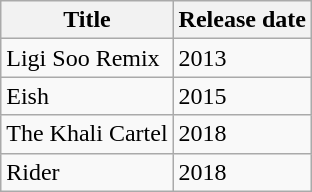<table class="wikitable">
<tr>
<th>Title</th>
<th>Release date</th>
</tr>
<tr>
<td>Ligi Soo Remix</td>
<td>2013</td>
</tr>
<tr>
<td>Eish</td>
<td>2015</td>
</tr>
<tr>
<td>The Khali Cartel</td>
<td>2018</td>
</tr>
<tr>
<td>Rider</td>
<td>2018</td>
</tr>
</table>
